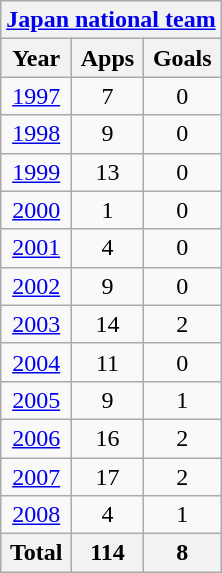<table class="wikitable" style="text-align:center">
<tr>
<th colspan=3><a href='#'>Japan national team</a></th>
</tr>
<tr>
<th>Year</th>
<th>Apps</th>
<th>Goals</th>
</tr>
<tr>
<td><a href='#'>1997</a></td>
<td>7</td>
<td>0</td>
</tr>
<tr>
<td><a href='#'>1998</a></td>
<td>9</td>
<td>0</td>
</tr>
<tr>
<td><a href='#'>1999</a></td>
<td>13</td>
<td>0</td>
</tr>
<tr>
<td><a href='#'>2000</a></td>
<td>1</td>
<td>0</td>
</tr>
<tr>
<td><a href='#'>2001</a></td>
<td>4</td>
<td>0</td>
</tr>
<tr>
<td><a href='#'>2002</a></td>
<td>9</td>
<td>0</td>
</tr>
<tr>
<td><a href='#'>2003</a></td>
<td>14</td>
<td>2</td>
</tr>
<tr>
<td><a href='#'>2004</a></td>
<td>11</td>
<td>0</td>
</tr>
<tr>
<td><a href='#'>2005</a></td>
<td>9</td>
<td>1</td>
</tr>
<tr>
<td><a href='#'>2006</a></td>
<td>16</td>
<td>2</td>
</tr>
<tr>
<td><a href='#'>2007</a></td>
<td>17</td>
<td>2</td>
</tr>
<tr>
<td><a href='#'>2008</a></td>
<td>4</td>
<td>1</td>
</tr>
<tr>
<th>Total</th>
<th>114</th>
<th>8</th>
</tr>
</table>
